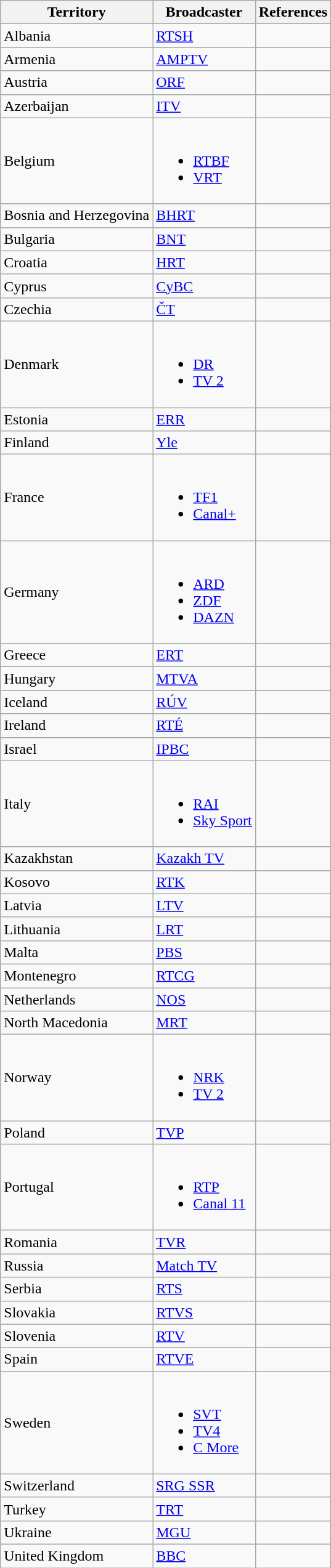<table class="wikitable">
<tr>
<th>Territory</th>
<th>Broadcaster</th>
<th>References</th>
</tr>
<tr>
<td>Albania</td>
<td><a href='#'>RTSH</a></td>
<td></td>
</tr>
<tr>
<td>Armenia</td>
<td><a href='#'>AMPTV</a></td>
<td></td>
</tr>
<tr>
<td>Austria</td>
<td><a href='#'>ORF</a></td>
<td></td>
</tr>
<tr>
<td>Azerbaijan</td>
<td><a href='#'>ITV</a></td>
<td></td>
</tr>
<tr>
<td>Belgium</td>
<td><br><ul><li><a href='#'>RTBF</a></li><li><a href='#'>VRT</a></li></ul></td>
<td></td>
</tr>
<tr>
<td>Bosnia and Herzegovina</td>
<td><a href='#'>BHRT</a></td>
<td></td>
</tr>
<tr>
<td>Bulgaria</td>
<td><a href='#'>BNT</a></td>
<td></td>
</tr>
<tr>
<td>Croatia</td>
<td><a href='#'>HRT</a></td>
<td></td>
</tr>
<tr>
<td>Cyprus</td>
<td><a href='#'>CyBC</a></td>
<td></td>
</tr>
<tr>
<td>Czechia</td>
<td><a href='#'>ČT</a></td>
<td></td>
</tr>
<tr>
<td>Denmark</td>
<td><br><ul><li><a href='#'>DR</a></li><li><a href='#'>TV 2</a></li></ul></td>
<td></td>
</tr>
<tr>
<td>Estonia</td>
<td><a href='#'>ERR</a></td>
<td></td>
</tr>
<tr>
<td>Finland</td>
<td><a href='#'>Yle</a></td>
<td></td>
</tr>
<tr>
<td>France</td>
<td><br><ul><li><a href='#'>TF1</a></li><li><a href='#'>Canal+</a></li></ul></td>
<td></td>
</tr>
<tr>
<td>Germany</td>
<td><br><ul><li><a href='#'>ARD</a></li><li><a href='#'>ZDF</a></li><li><a href='#'>DAZN</a></li></ul></td>
<td></td>
</tr>
<tr>
<td>Greece</td>
<td><a href='#'>ERT</a></td>
<td></td>
</tr>
<tr>
<td>Hungary</td>
<td><a href='#'>MTVA</a></td>
<td></td>
</tr>
<tr>
<td>Iceland</td>
<td><a href='#'>RÚV</a></td>
<td></td>
</tr>
<tr>
<td>Ireland</td>
<td><a href='#'>RTÉ</a></td>
<td></td>
</tr>
<tr>
<td>Israel</td>
<td><a href='#'>IPBC</a></td>
<td></td>
</tr>
<tr>
<td>Italy</td>
<td><br><ul><li><a href='#'>RAI</a></li><li><a href='#'>Sky Sport</a></li></ul></td>
<td></td>
</tr>
<tr>
<td>Kazakhstan</td>
<td><a href='#'>Kazakh TV</a></td>
<td></td>
</tr>
<tr>
<td>Kosovo</td>
<td><a href='#'>RTK</a></td>
<td></td>
</tr>
<tr>
<td>Latvia</td>
<td><a href='#'>LTV</a></td>
<td></td>
</tr>
<tr>
<td>Lithuania</td>
<td><a href='#'>LRT</a></td>
<td></td>
</tr>
<tr>
<td>Malta</td>
<td><a href='#'>PBS</a></td>
<td></td>
</tr>
<tr>
<td>Montenegro</td>
<td><a href='#'>RTCG</a></td>
<td></td>
</tr>
<tr>
<td>Netherlands</td>
<td><a href='#'>NOS</a></td>
<td></td>
</tr>
<tr>
<td>North Macedonia</td>
<td><a href='#'>MRT</a></td>
<td></td>
</tr>
<tr>
<td>Norway</td>
<td><br><ul><li><a href='#'>NRK</a></li><li><a href='#'>TV 2</a></li></ul></td>
<td></td>
</tr>
<tr>
<td>Poland</td>
<td><a href='#'>TVP</a></td>
<td></td>
</tr>
<tr>
<td>Portugal</td>
<td><br><ul><li><a href='#'>RTP</a></li><li><a href='#'>Canal 11</a></li></ul></td>
<td></td>
</tr>
<tr>
<td>Romania</td>
<td><a href='#'>TVR</a></td>
<td></td>
</tr>
<tr>
<td>Russia</td>
<td><a href='#'>Match TV</a></td>
<td></td>
</tr>
<tr>
<td>Serbia</td>
<td><a href='#'>RTS</a></td>
<td></td>
</tr>
<tr>
<td>Slovakia</td>
<td><a href='#'>RTVS</a></td>
<td></td>
</tr>
<tr>
<td>Slovenia</td>
<td><a href='#'>RTV</a></td>
<td></td>
</tr>
<tr>
<td>Spain</td>
<td><a href='#'>RTVE</a></td>
<td></td>
</tr>
<tr>
<td>Sweden</td>
<td><br><ul><li><a href='#'>SVT</a></li><li><a href='#'>TV4</a></li><li><a href='#'>C More</a></li></ul></td>
<td></td>
</tr>
<tr>
<td>Switzerland</td>
<td><a href='#'>SRG SSR</a></td>
<td></td>
</tr>
<tr>
<td>Turkey</td>
<td><a href='#'>TRT</a></td>
<td></td>
</tr>
<tr>
<td>Ukraine</td>
<td><a href='#'>MGU</a></td>
<td></td>
</tr>
<tr>
<td>United Kingdom</td>
<td><a href='#'>BBC</a></td>
<td></td>
</tr>
</table>
